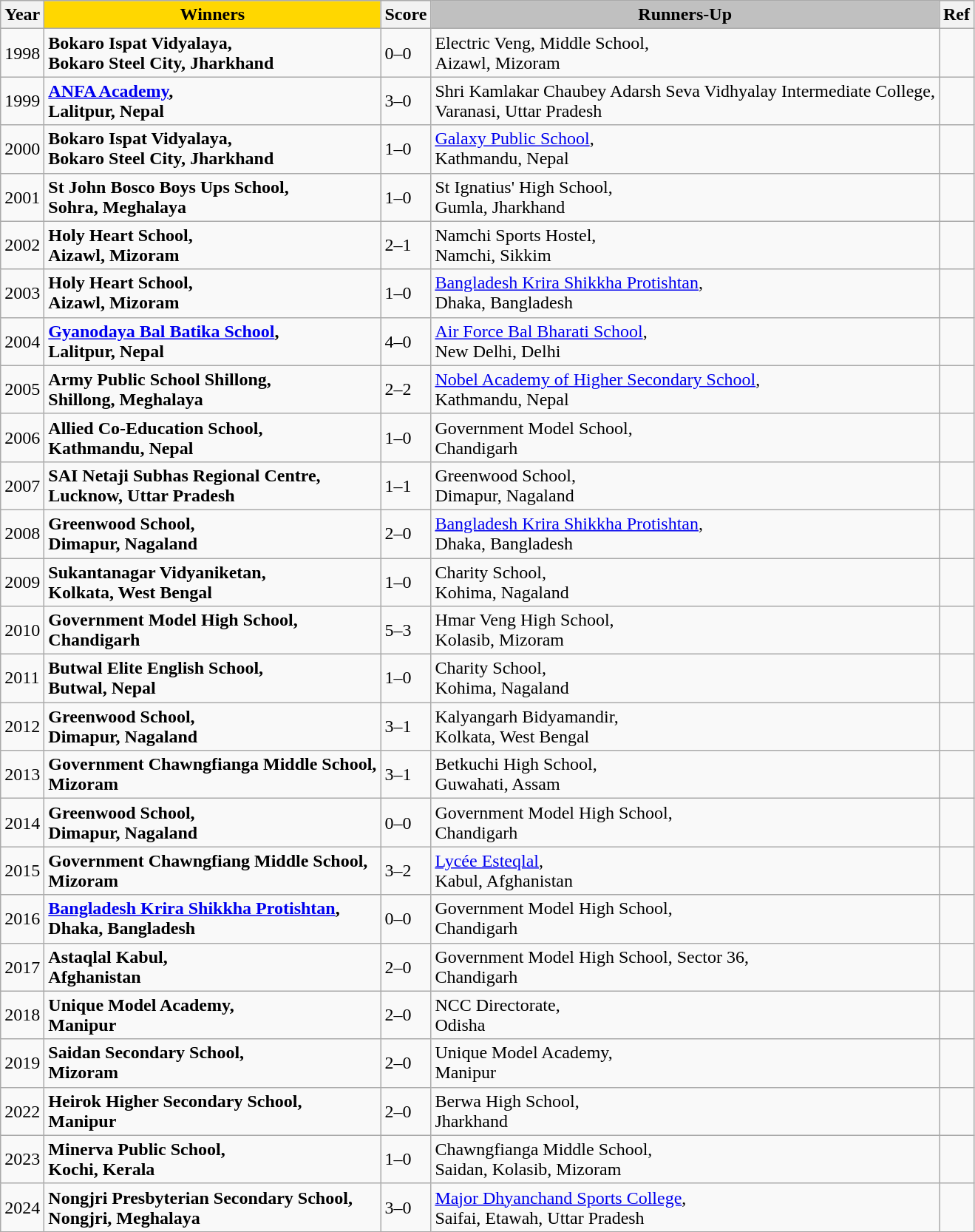<table class="wikitable sortable">
<tr>
<th>Year</th>
<th style="background:gold">Winners</th>
<th>Score</th>
<th style="background:silver">Runners-Up</th>
<th>Ref</th>
</tr>
<tr>
<td>1998</td>
<td><strong>Bokaro Ispat Vidyalaya,<br>Bokaro Steel City, Jharkhand</strong></td>
<td>0–0 <br></td>
<td>Electric Veng, Middle School,<br>Aizawl, Mizoram</td>
<td></td>
</tr>
<tr>
<td>1999</td>
<td> <strong><a href='#'>ANFA Academy</a>,<br>Lalitpur, Nepal</strong></td>
<td>3–0</td>
<td>Shri Kamlakar Chaubey Adarsh Seva Vidhyalay Intermediate College,<br>Varanasi, Uttar Pradesh</td>
<td></td>
</tr>
<tr>
<td>2000</td>
<td><strong>Bokaro Ispat Vidyalaya,<br>Bokaro Steel City, Jharkhand</strong></td>
<td>1–0</td>
<td> <a href='#'>Galaxy Public School</a>,<br>Kathmandu, Nepal</td>
<td></td>
</tr>
<tr>
<td>2001</td>
<td><strong>St John Bosco Boys Ups School,<br>Sohra, Meghalaya</strong></td>
<td>1–0</td>
<td>St Ignatius' High School,<br>Gumla, Jharkhand</td>
<td></td>
</tr>
<tr>
<td>2002</td>
<td><strong>Holy Heart School,<br>Aizawl, Mizoram</strong></td>
<td>2–1</td>
<td>Namchi Sports Hostel,<br>Namchi, Sikkim</td>
<td></td>
</tr>
<tr>
<td>2003</td>
<td><strong>Holy Heart School,<br>Aizawl, Mizoram</strong></td>
<td>1–0</td>
<td> <a href='#'>Bangladesh Krira Shikkha Protishtan</a>,<br>Dhaka, Bangladesh</td>
<td></td>
</tr>
<tr>
<td>2004</td>
<td> <strong><a href='#'>Gyanodaya Bal Batika School</a>,<br>Lalitpur, Nepal</strong></td>
<td>4–0</td>
<td><a href='#'>Air Force Bal Bharati School</a>,<br>New Delhi, Delhi</td>
<td></td>
</tr>
<tr>
<td>2005</td>
<td><strong>Army Public School Shillong,<br>Shillong, Meghalaya</strong></td>
<td>2–2 <br></td>
<td> <a href='#'>Nobel Academy of Higher Secondary School</a>,<br>Kathmandu, Nepal</td>
<td></td>
</tr>
<tr>
<td>2006</td>
<td> <strong>Allied Co-Education School,<br>Kathmandu, Nepal</strong></td>
<td>1–0</td>
<td>Government Model School,<br>Chandigarh</td>
<td></td>
</tr>
<tr>
<td>2007</td>
<td><strong>SAI Netaji Subhas Regional Centre,<br>Lucknow, Uttar Pradesh</strong></td>
<td>1–1 <br></td>
<td>Greenwood School,<br>Dimapur, Nagaland</td>
<td></td>
</tr>
<tr>
<td>2008</td>
<td><strong>Greenwood School,<br>Dimapur, Nagaland</strong></td>
<td>2–0</td>
<td> <a href='#'>Bangladesh Krira Shikkha Protishtan</a>,<br>Dhaka, Bangladesh</td>
<td></td>
</tr>
<tr>
<td>2009</td>
<td><strong>Sukantanagar Vidyaniketan,<br>Kolkata, West Bengal</strong></td>
<td>1–0</td>
<td>Charity School,<br>Kohima, Nagaland</td>
<td></td>
</tr>
<tr>
<td>2010</td>
<td><strong>Government Model High School,<br>Chandigarh</strong></td>
<td>5–3</td>
<td>Hmar Veng High School,<br>Kolasib, Mizoram</td>
<td></td>
</tr>
<tr>
<td>2011</td>
<td> <strong>Butwal Elite English School,<br>Butwal, Nepal</strong></td>
<td>1–0</td>
<td>Charity School,<br>Kohima, Nagaland</td>
<td></td>
</tr>
<tr>
<td>2012</td>
<td><strong>Greenwood School,<br>Dimapur, Nagaland</strong></td>
<td>3–1</td>
<td>Kalyangarh Bidyamandir,<br>Kolkata, West Bengal</td>
<td></td>
</tr>
<tr>
<td>2013</td>
<td><strong>Government Chawngfianga Middle School,<br>Mizoram</strong></td>
<td>3–1</td>
<td>Betkuchi High School,<br>Guwahati, Assam</td>
<td></td>
</tr>
<tr>
<td>2014</td>
<td><strong>Greenwood School,<br>Dimapur, Nagaland</strong></td>
<td>0–0<br></td>
<td>Government Model High School,<br>Chandigarh</td>
<td></td>
</tr>
<tr>
<td>2015</td>
<td><strong>Government Chawngfiang Middle School,<br>Mizoram</strong></td>
<td>3–2 </td>
<td> <a href='#'>Lycée Esteqlal</a>,<br>Kabul, Afghanistan</td>
<td></td>
</tr>
<tr>
<td>2016</td>
<td> <strong><a href='#'>Bangladesh Krira Shikkha Protishtan</a>,<br>Dhaka, Bangladesh</strong></td>
<td>0–0 <br></td>
<td>Government Model High School,<br>Chandigarh</td>
<td></td>
</tr>
<tr>
<td>2017</td>
<td> <strong>Astaqlal Kabul,<br>Afghanistan</strong></td>
<td>2–0</td>
<td>Government Model High School, Sector 36,<br>Chandigarh</td>
<td></td>
</tr>
<tr>
<td>2018</td>
<td><strong>Unique Model Academy,<br>Manipur</strong></td>
<td>2–0</td>
<td>NCC Directorate,<br>Odisha</td>
<td></td>
</tr>
<tr>
<td>2019</td>
<td><strong>Saidan Secondary School,<br>Mizoram</strong></td>
<td>2–0</td>
<td>Unique Model Academy,<br>Manipur</td>
<td></td>
</tr>
<tr>
<td>2022</td>
<td><strong>Heirok Higher Secondary School,<br>Manipur</strong></td>
<td>2–0</td>
<td>Berwa High School,<br>Jharkhand</td>
<td></td>
</tr>
<tr>
<td>2023</td>
<td><strong>Minerva Public School,<br>Kochi, Kerala</strong></td>
<td>1–0</td>
<td>Chawngfianga Middle School,<br>Saidan, Kolasib, Mizoram</td>
</tr>
<tr>
<td>2024</td>
<td><strong>Nongjri Presbyterian Secondary School,<br>Nongjri, Meghalaya</strong></td>
<td>3–0</td>
<td><a href='#'>Major Dhyanchand Sports College</a>,<br>Saifai, Etawah, Uttar Pradesh</td>
<td></td>
</tr>
</table>
